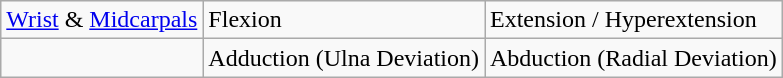<table class="wikitable">
<tr>
<td><a href='#'>Wrist</a> & <a href='#'>Midcarpals</a></td>
<td>Flexion</td>
<td>Extension / Hyperextension</td>
</tr>
<tr>
<td></td>
<td>Adduction (Ulna Deviation)</td>
<td>Abduction (Radial Deviation)</td>
</tr>
</table>
